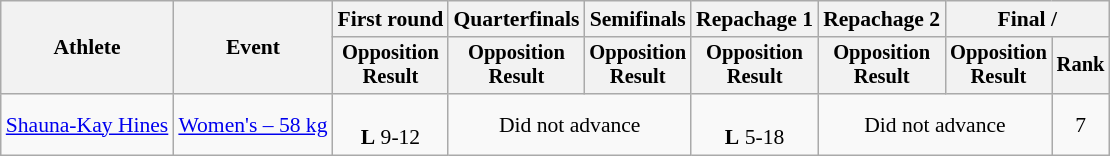<table class="wikitable" style="font-size:90%;">
<tr>
<th rowspan=2>Athlete</th>
<th rowspan=2>Event</th>
<th>First round</th>
<th>Quarterfinals</th>
<th>Semifinals</th>
<th>Repachage 1</th>
<th>Repachage 2</th>
<th colspan=2>Final / </th>
</tr>
<tr style="font-size:95%">
<th>Opposition<br>Result</th>
<th>Opposition<br>Result</th>
<th>Opposition<br>Result</th>
<th>Opposition<br>Result</th>
<th>Opposition<br>Result</th>
<th>Opposition<br>Result</th>
<th>Rank</th>
</tr>
<tr align=center>
<td align=left><a href='#'>Shauna-Kay Hines</a></td>
<td align=left><a href='#'>Women's – 58 kg</a></td>
<td><br><strong>L</strong> 9-12</td>
<td colspan = "2">Did not advance</td>
<td><br><strong>L</strong> 5-18</td>
<td colspan="2">Did not advance</td>
<td>7</td>
</tr>
</table>
